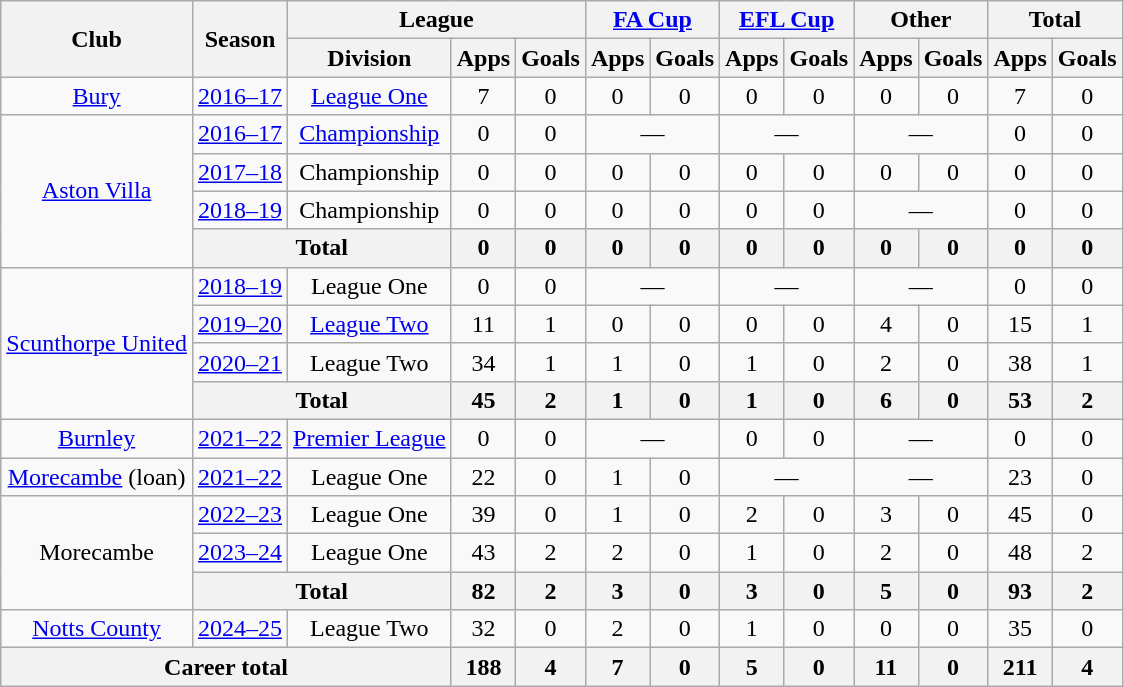<table class=wikitable style="text-align: center">
<tr>
<th rowspan=2>Club</th>
<th rowspan=2>Season</th>
<th colspan=3>League</th>
<th colspan=2><a href='#'>FA Cup</a></th>
<th colspan=2><a href='#'>EFL Cup</a></th>
<th colspan=2>Other</th>
<th colspan=2>Total</th>
</tr>
<tr>
<th>Division</th>
<th>Apps</th>
<th>Goals</th>
<th>Apps</th>
<th>Goals</th>
<th>Apps</th>
<th>Goals</th>
<th>Apps</th>
<th>Goals</th>
<th>Apps</th>
<th>Goals</th>
</tr>
<tr>
<td><a href='#'>Bury</a></td>
<td><a href='#'>2016–17</a></td>
<td><a href='#'>League One</a></td>
<td>7</td>
<td>0</td>
<td>0</td>
<td>0</td>
<td>0</td>
<td>0</td>
<td>0</td>
<td>0</td>
<td>7</td>
<td>0</td>
</tr>
<tr>
<td rowspan=4><a href='#'>Aston Villa</a></td>
<td><a href='#'>2016–17</a></td>
<td><a href='#'>Championship</a></td>
<td>0</td>
<td>0</td>
<td colspan=2>—</td>
<td colspan=2>—</td>
<td colspan=2>—</td>
<td>0</td>
<td>0</td>
</tr>
<tr>
<td><a href='#'>2017–18</a></td>
<td>Championship</td>
<td>0</td>
<td>0</td>
<td>0</td>
<td>0</td>
<td>0</td>
<td>0</td>
<td>0</td>
<td>0</td>
<td>0</td>
<td>0</td>
</tr>
<tr>
<td><a href='#'>2018–19</a></td>
<td>Championship</td>
<td>0</td>
<td>0</td>
<td>0</td>
<td>0</td>
<td>0</td>
<td>0</td>
<td colspan=2>—</td>
<td>0</td>
<td>0</td>
</tr>
<tr>
<th colspan=2>Total</th>
<th>0</th>
<th>0</th>
<th>0</th>
<th>0</th>
<th>0</th>
<th>0</th>
<th>0</th>
<th>0</th>
<th>0</th>
<th>0</th>
</tr>
<tr>
<td rowspan=4><a href='#'>Scunthorpe United</a></td>
<td><a href='#'>2018–19</a></td>
<td>League One</td>
<td>0</td>
<td>0</td>
<td colspan=2>—</td>
<td colspan=2>—</td>
<td colspan=2>—</td>
<td>0</td>
<td>0</td>
</tr>
<tr>
<td><a href='#'>2019–20</a></td>
<td><a href='#'>League Two</a></td>
<td>11</td>
<td>1</td>
<td>0</td>
<td>0</td>
<td>0</td>
<td>0</td>
<td>4</td>
<td>0</td>
<td>15</td>
<td>1</td>
</tr>
<tr>
<td><a href='#'>2020–21</a></td>
<td>League Two</td>
<td>34</td>
<td>1</td>
<td>1</td>
<td>0</td>
<td>1</td>
<td>0</td>
<td>2</td>
<td>0</td>
<td>38</td>
<td>1</td>
</tr>
<tr>
<th colspan=2>Total</th>
<th>45</th>
<th>2</th>
<th>1</th>
<th>0</th>
<th>1</th>
<th>0</th>
<th>6</th>
<th>0</th>
<th>53</th>
<th>2</th>
</tr>
<tr>
<td><a href='#'>Burnley</a></td>
<td><a href='#'>2021–22</a></td>
<td><a href='#'>Premier League</a></td>
<td>0</td>
<td>0</td>
<td colspan=2>—</td>
<td>0</td>
<td>0</td>
<td colspan=2>—</td>
<td>0</td>
<td>0</td>
</tr>
<tr>
<td><a href='#'>Morecambe</a> (loan)</td>
<td><a href='#'>2021–22</a></td>
<td>League One</td>
<td>22</td>
<td>0</td>
<td>1</td>
<td>0</td>
<td colspan=2>—</td>
<td colspan=2>—</td>
<td>23</td>
<td>0</td>
</tr>
<tr>
<td rowspan="3">Morecambe</td>
<td><a href='#'>2022–23</a></td>
<td>League One</td>
<td>39</td>
<td>0</td>
<td>1</td>
<td>0</td>
<td>2</td>
<td>0</td>
<td>3</td>
<td>0</td>
<td>45</td>
<td>0</td>
</tr>
<tr>
<td><a href='#'>2023–24</a></td>
<td>League One</td>
<td>43</td>
<td>2</td>
<td>2</td>
<td>0</td>
<td>1</td>
<td>0</td>
<td>2</td>
<td>0</td>
<td>48</td>
<td>2</td>
</tr>
<tr>
<th colspan="2">Total</th>
<th>82</th>
<th>2</th>
<th>3</th>
<th>0</th>
<th>3</th>
<th>0</th>
<th>5</th>
<th>0</th>
<th>93</th>
<th>2</th>
</tr>
<tr>
<td><a href='#'>Notts County</a></td>
<td><a href='#'>2024–25</a></td>
<td>League Two</td>
<td>32</td>
<td>0</td>
<td>2</td>
<td>0</td>
<td>1</td>
<td>0</td>
<td>0</td>
<td>0</td>
<td>35</td>
<td>0</td>
</tr>
<tr>
<th colspan="3">Career total</th>
<th>188</th>
<th>4</th>
<th>7</th>
<th>0</th>
<th>5</th>
<th>0</th>
<th>11</th>
<th>0</th>
<th>211</th>
<th>4</th>
</tr>
</table>
